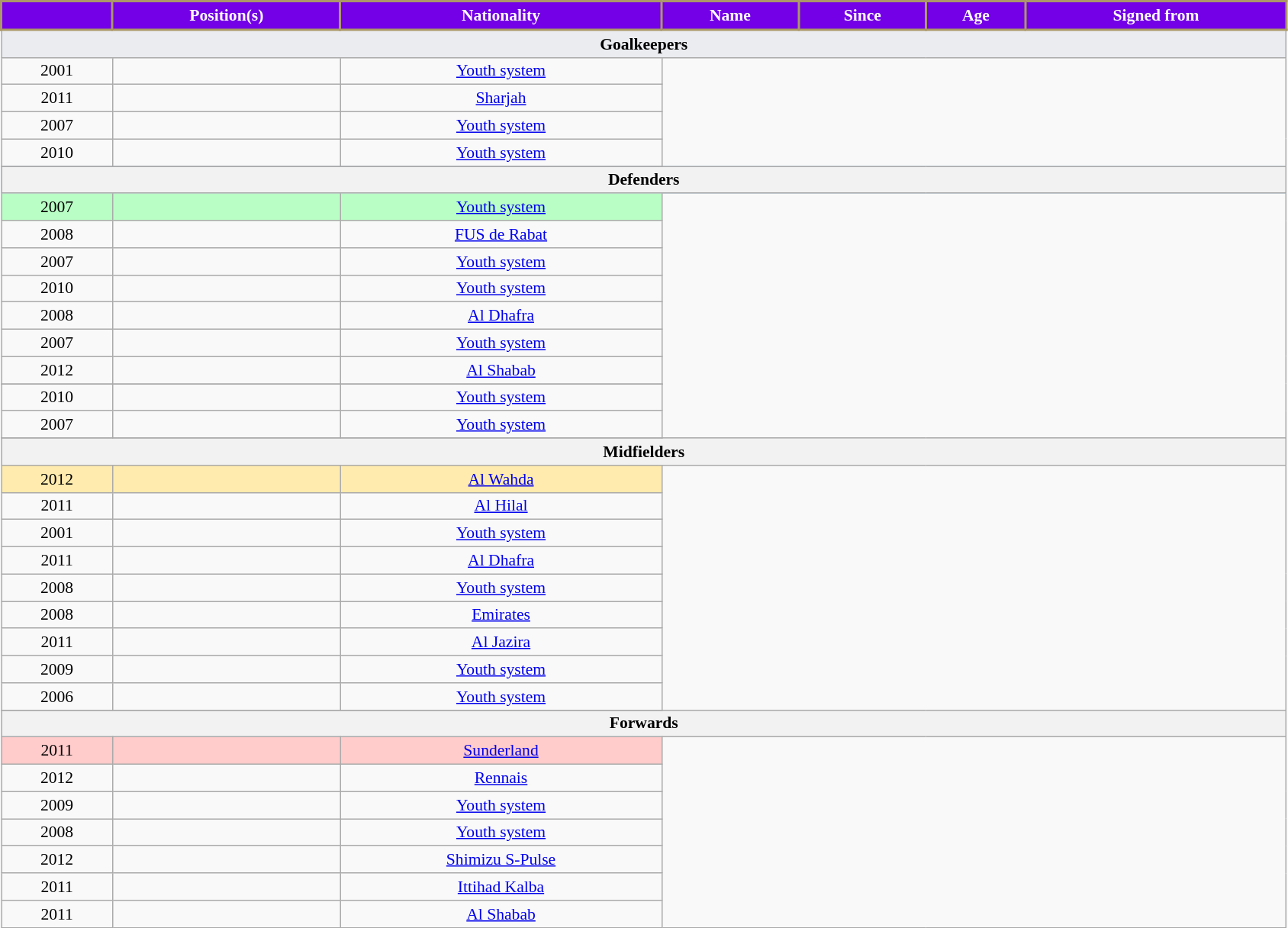<table class="wikitable sortable" style="width:89%; text-align:center; font-size:90%; text-align:centre;">
<tr>
<th style="color:#FFFFFF; background: #7300E6; border:2px solid #AB9767;"></th>
<th style="color:#FFFFFF; background: #7300E6; border:2px solid #AB9767;">Position(s)</th>
<th style="color:#FFFFFF; background: #7300E6; border:2px solid #AB9767;">Nationality</th>
<th style="color:#FFFFFF; background: #7300E6; border:2px solid #AB9767;">Name</th>
<th style="color:#FFFFFF; background: #7300E6; border:2px solid #AB9767;">Since</th>
<th style="color:#FFFFFF; background: #7300E6; border:2px solid #AB9767;">Age</th>
<th style="color:#FFFFFF; background: #7300E6; border:2px solid #AB9767;">Signed from</th>
</tr>
<tr>
<th colspan="9" style="background:#EAECF0; text-align:center;">Goalkeepers</th>
</tr>
<tr>
<td>2001</td>
<td></td>
<td><a href='#'>Youth system</a></td>
</tr>
<tr>
<td>2011</td>
<td></td>
<td> <a href='#'>Sharjah</a></td>
</tr>
<tr>
<td>2007</td>
<td></td>
<td><a href='#'>Youth system</a></td>
</tr>
<tr>
<td>2010</td>
<td></td>
<td><a href='#'>Youth system</a></td>
</tr>
<tr>
</tr>
<tr align="center" style="background:#7EC0EE">
<th colspan="18">Defenders</th>
</tr>
<tr align="center" style="background:#B9FFC5">
<td>2007</td>
<td></td>
<td><a href='#'>Youth system</a></td>
</tr>
<tr>
<td>2008</td>
<td></td>
<td> <a href='#'>FUS de Rabat</a></td>
</tr>
<tr>
<td>2007</td>
<td></td>
<td><a href='#'>Youth system</a></td>
</tr>
<tr>
<td>2010</td>
<td></td>
<td><a href='#'>Youth system</a></td>
</tr>
<tr>
<td>2008</td>
<td></td>
<td> <a href='#'>Al Dhafra</a></td>
</tr>
<tr>
<td>2007</td>
<td></td>
<td><a href='#'>Youth system</a></td>
</tr>
<tr>
<td>2012</td>
<td></td>
<td> <a href='#'>Al Shabab</a></td>
</tr>
<tr>
</tr>
<tr>
<td>2010</td>
<td></td>
<td><a href='#'>Youth system</a></td>
</tr>
<tr>
<td>2007</td>
<td></td>
<td><a href='#'>Youth system</a></td>
</tr>
<tr>
</tr>
<tr align="center" style="background:#DCDCDC">
<th colspan="18">Midfielders</th>
</tr>
<tr align="center" style="background:#FFEBAD">
<td>2012</td>
<td></td>
<td> <a href='#'>Al Wahda</a></td>
</tr>
<tr>
<td>2011</td>
<td></td>
<td> <a href='#'>Al Hilal</a></td>
</tr>
<tr>
<td>2001</td>
<td></td>
<td><a href='#'>Youth system</a></td>
</tr>
<tr>
<td>2011</td>
<td></td>
<td> <a href='#'>Al Dhafra</a></td>
</tr>
<tr>
<td>2008</td>
<td></td>
<td><a href='#'>Youth system</a></td>
</tr>
<tr>
<td>2008</td>
<td></td>
<td> <a href='#'>Emirates</a></td>
</tr>
<tr>
<td>2011</td>
<td></td>
<td> <a href='#'>Al Jazira</a></td>
</tr>
<tr>
<td>2009</td>
<td></td>
<td><a href='#'>Youth system</a></td>
</tr>
<tr>
<td>2006</td>
<td></td>
<td><a href='#'>Youth system</a></td>
</tr>
<tr>
</tr>
<tr align="left" style="background:#DCDCDC">
<th colspan="18">Forwards</th>
</tr>
<tr align="center" style="background:#FFCBCB">
<td>2011</td>
<td></td>
<td> <a href='#'>Sunderland</a></td>
</tr>
<tr>
<td>2012</td>
<td></td>
<td> <a href='#'>Rennais</a></td>
</tr>
<tr>
<td>2009</td>
<td></td>
<td><a href='#'>Youth system</a></td>
</tr>
<tr>
<td>2008</td>
<td></td>
<td><a href='#'>Youth system</a></td>
</tr>
<tr>
<td>2012</td>
<td></td>
<td> <a href='#'>Shimizu S-Pulse</a></td>
</tr>
<tr>
<td>2011</td>
<td></td>
<td> <a href='#'>Ittihad Kalba</a></td>
</tr>
<tr>
<td>2011</td>
<td></td>
<td> <a href='#'>Al Shabab</a></td>
</tr>
</table>
